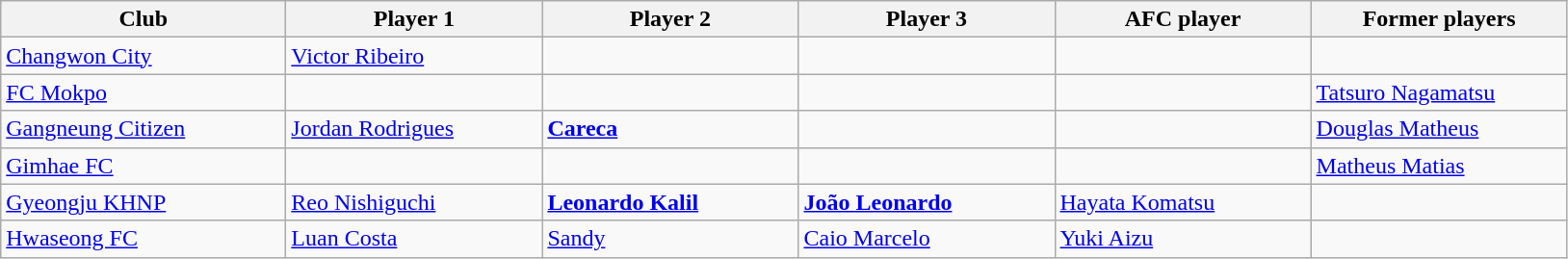<table class="sortable wikitable">
<tr>
<th style="width:190px;">Club</th>
<th style="width:170px;">Player 1</th>
<th style="width:170px;">Player 2</th>
<th style="width:170px;">Player 3</th>
<th style="width:170px;">AFC player</th>
<th style="width:170px;">Former players</th>
</tr>
<tr>
<td><a href='#'>Changwon City</a></td>
<td> <a href='#'>Victor Ribeiro</a></td>
<td></td>
<td></td>
<td></td>
<td></td>
</tr>
<tr>
<td><a href='#'>FC Mokpo</a></td>
<td></td>
<td></td>
<td></td>
<td></td>
<td> <a href='#'>Tatsuro Nagamatsu</a></td>
</tr>
<tr>
<td><a href='#'>Gangneung Citizen</a></td>
<td> <a href='#'>Jordan Rodrigues</a></td>
<td> <strong><a href='#'>Careca</a></strong></td>
<td></td>
<td></td>
<td> <a href='#'>Douglas Matheus</a></td>
</tr>
<tr>
<td><a href='#'>Gimhae FC</a></td>
<td></td>
<td></td>
<td></td>
<td></td>
<td> <a href='#'>Matheus Matias</a></td>
</tr>
<tr>
<td><a href='#'>Gyeongju KHNP</a></td>
<td> <a href='#'>Reo Nishiguchi</a></td>
<td> <strong><a href='#'>Leonardo Kalil</a></strong></td>
<td> <strong><a href='#'>João Leonardo</a></strong></td>
<td> <a href='#'>Hayata Komatsu</a></td>
<td></td>
</tr>
<tr>
<td><a href='#'>Hwaseong FC</a></td>
<td> <a href='#'>Luan Costa</a></td>
<td> <a href='#'>Sandy</a></td>
<td> <a href='#'>Caio Marcelo</a></td>
<td> <a href='#'>Yuki Aizu</a></td>
<td></td>
</tr>
</table>
